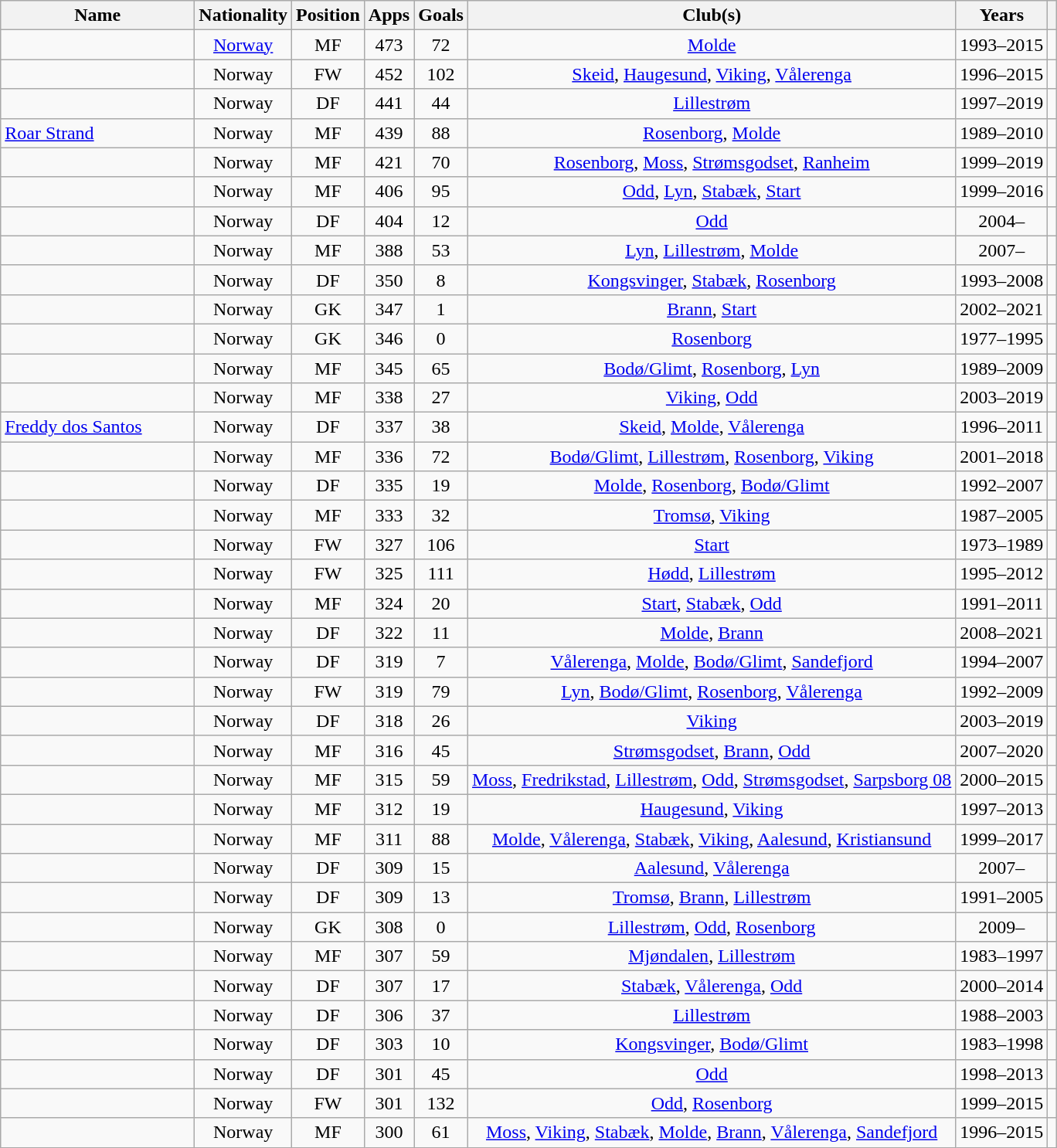<table class="wikitable sortable" style="text-align: center;">
<tr>
<th style="width:10em">Name</th>
<th>Nationality</th>
<th>Position</th>
<th>Apps</th>
<th>Goals</th>
<th>Club(s)</th>
<th>Years</th>
<th></th>
</tr>
<tr>
<td align="left"></td>
<td> <a href='#'>Norway</a></td>
<td>MF</td>
<td>473</td>
<td>72</td>
<td><a href='#'>Molde</a></td>
<td>1993–2015</td>
<td></td>
</tr>
<tr>
<td align="left"></td>
<td> Norway</td>
<td>FW</td>
<td>452</td>
<td>102</td>
<td><a href='#'>Skeid</a>, <a href='#'>Haugesund</a>, <a href='#'>Viking</a>, <a href='#'>Vålerenga</a></td>
<td>1996–2015</td>
<td></td>
</tr>
<tr>
<td align="left"></td>
<td> Norway</td>
<td>DF</td>
<td>441</td>
<td>44</td>
<td><a href='#'>Lillestrøm</a></td>
<td>1997–2019</td>
<td></td>
</tr>
<tr>
<td align="left"><a href='#'>Roar Strand</a></td>
<td> Norway</td>
<td>MF</td>
<td>439</td>
<td>88</td>
<td><a href='#'>Rosenborg</a>, <a href='#'>Molde</a></td>
<td>1989–2010</td>
<td></td>
</tr>
<tr>
<td align="left"></td>
<td> Norway</td>
<td>MF</td>
<td>421</td>
<td>70</td>
<td><a href='#'>Rosenborg</a>, <a href='#'>Moss</a>, <a href='#'>Strømsgodset</a>, <a href='#'>Ranheim</a></td>
<td>1999–2019</td>
<td></td>
</tr>
<tr>
<td align="left"></td>
<td> Norway</td>
<td>MF</td>
<td>406</td>
<td>95</td>
<td><a href='#'>Odd</a>, <a href='#'>Lyn</a>, <a href='#'>Stabæk</a>, <a href='#'>Start</a></td>
<td>1999–2016</td>
<td></td>
</tr>
<tr>
<td align="left"></td>
<td> Norway</td>
<td>DF</td>
<td>404</td>
<td>12</td>
<td><a href='#'>Odd</a></td>
<td>2004–</td>
<td></td>
</tr>
<tr>
<td align="left"></td>
<td> Norway</td>
<td>MF</td>
<td>388</td>
<td>53</td>
<td><a href='#'>Lyn</a>, <a href='#'>Lillestrøm</a>, <a href='#'>Molde</a></td>
<td>2007–</td>
<td></td>
</tr>
<tr>
<td align="left"></td>
<td> Norway</td>
<td>DF</td>
<td>350</td>
<td>8</td>
<td><a href='#'>Kongsvinger</a>, <a href='#'>Stabæk</a>, <a href='#'>Rosenborg</a></td>
<td>1993–2008</td>
<td></td>
</tr>
<tr>
<td align="left"></td>
<td> Norway</td>
<td>GK</td>
<td>347</td>
<td>1</td>
<td><a href='#'>Brann</a>, <a href='#'>Start</a></td>
<td>2002–2021</td>
<td></td>
</tr>
<tr>
<td align="left"></td>
<td> Norway</td>
<td>GK</td>
<td>346</td>
<td>0</td>
<td><a href='#'>Rosenborg</a></td>
<td>1977–1995</td>
<td></td>
</tr>
<tr>
<td align="left"></td>
<td> Norway</td>
<td>MF</td>
<td>345</td>
<td>65</td>
<td><a href='#'>Bodø/Glimt</a>, <a href='#'>Rosenborg</a>, <a href='#'>Lyn</a></td>
<td>1989–2009</td>
<td></td>
</tr>
<tr>
<td align="left"></td>
<td> Norway</td>
<td>MF</td>
<td>338</td>
<td>27</td>
<td><a href='#'>Viking</a>, <a href='#'>Odd</a></td>
<td>2003–2019</td>
<td></td>
</tr>
<tr>
<td align="left"><a href='#'>Freddy dos Santos</a></td>
<td> Norway</td>
<td>DF</td>
<td>337</td>
<td>38</td>
<td><a href='#'>Skeid</a>, <a href='#'>Molde</a>, <a href='#'>Vålerenga</a></td>
<td>1996–2011</td>
<td></td>
</tr>
<tr>
<td align="left"></td>
<td> Norway</td>
<td>MF</td>
<td>336</td>
<td>72</td>
<td><a href='#'>Bodø/Glimt</a>, <a href='#'>Lillestrøm</a>, <a href='#'>Rosenborg</a>, <a href='#'>Viking</a></td>
<td>2001–2018</td>
<td></td>
</tr>
<tr>
<td align="left"></td>
<td> Norway</td>
<td>DF</td>
<td>335</td>
<td>19</td>
<td><a href='#'>Molde</a>, <a href='#'>Rosenborg</a>, <a href='#'>Bodø/Glimt</a></td>
<td>1992–2007</td>
<td></td>
</tr>
<tr>
<td align="left"></td>
<td> Norway</td>
<td>MF</td>
<td>333</td>
<td>32</td>
<td><a href='#'>Tromsø</a>, <a href='#'>Viking</a></td>
<td>1987–2005</td>
<td></td>
</tr>
<tr>
<td align="left"></td>
<td> Norway</td>
<td>FW</td>
<td>327</td>
<td>106</td>
<td><a href='#'>Start</a></td>
<td>1973–1989</td>
<td></td>
</tr>
<tr>
<td align="left"></td>
<td> Norway</td>
<td>FW</td>
<td>325</td>
<td>111</td>
<td><a href='#'>Hødd</a>, <a href='#'>Lillestrøm</a></td>
<td>1995–2012</td>
<td></td>
</tr>
<tr>
<td align="left"></td>
<td> Norway</td>
<td>MF</td>
<td>324</td>
<td>20</td>
<td><a href='#'>Start</a>, <a href='#'>Stabæk</a>, <a href='#'>Odd</a></td>
<td>1991–2011</td>
<td></td>
</tr>
<tr>
<td align="left"></td>
<td> Norway</td>
<td>DF</td>
<td>322</td>
<td>11</td>
<td><a href='#'>Molde</a>, <a href='#'>Brann</a></td>
<td>2008–2021</td>
<td></td>
</tr>
<tr>
<td align="left"></td>
<td> Norway</td>
<td>DF</td>
<td>319</td>
<td>7</td>
<td><a href='#'>Vålerenga</a>, <a href='#'>Molde</a>, <a href='#'>Bodø/Glimt</a>, <a href='#'>Sandefjord</a></td>
<td>1994–2007</td>
<td></td>
</tr>
<tr>
<td align="left"></td>
<td> Norway</td>
<td>FW</td>
<td>319</td>
<td>79</td>
<td><a href='#'>Lyn</a>, <a href='#'>Bodø/Glimt</a>, <a href='#'>Rosenborg</a>, <a href='#'>Vålerenga</a></td>
<td>1992–2009</td>
<td></td>
</tr>
<tr>
<td align="left"></td>
<td> Norway</td>
<td>DF</td>
<td>318</td>
<td>26</td>
<td><a href='#'>Viking</a></td>
<td>2003–2019</td>
<td></td>
</tr>
<tr>
<td align="left"></td>
<td> Norway</td>
<td>MF</td>
<td>316</td>
<td>45</td>
<td><a href='#'>Strømsgodset</a>, <a href='#'>Brann</a>, <a href='#'>Odd</a></td>
<td>2007–2020</td>
<td></td>
</tr>
<tr>
<td align="left"></td>
<td> Norway</td>
<td>MF</td>
<td>315</td>
<td>59</td>
<td><a href='#'>Moss</a>, <a href='#'>Fredrikstad</a>, <a href='#'>Lillestrøm</a>, <a href='#'>Odd</a>, <a href='#'>Strømsgodset</a>, <a href='#'>Sarpsborg 08</a></td>
<td>2000–2015</td>
<td></td>
</tr>
<tr>
<td align="left"></td>
<td> Norway</td>
<td>MF</td>
<td>312</td>
<td>19</td>
<td><a href='#'>Haugesund</a>, <a href='#'>Viking</a></td>
<td>1997–2013</td>
<td></td>
</tr>
<tr>
<td align="left"></td>
<td> Norway</td>
<td>MF</td>
<td>311</td>
<td>88</td>
<td><a href='#'>Molde</a>, <a href='#'>Vålerenga</a>, <a href='#'>Stabæk</a>, <a href='#'>Viking</a>, <a href='#'>Aalesund</a>, <a href='#'>Kristiansund</a></td>
<td>1999–2017</td>
<td></td>
</tr>
<tr>
<td align="left"></td>
<td> Norway</td>
<td>DF</td>
<td>309</td>
<td>15</td>
<td><a href='#'>Aalesund</a>, <a href='#'>Vålerenga</a></td>
<td>2007–</td>
<td></td>
</tr>
<tr>
<td align="left"></td>
<td> Norway</td>
<td>DF</td>
<td>309</td>
<td>13</td>
<td><a href='#'>Tromsø</a>, <a href='#'>Brann</a>, <a href='#'>Lillestrøm</a></td>
<td>1991–2005</td>
<td></td>
</tr>
<tr>
<td align="left"></td>
<td> Norway</td>
<td>GK</td>
<td>308</td>
<td>0</td>
<td><a href='#'>Lillestrøm</a>, <a href='#'>Odd</a>, <a href='#'>Rosenborg</a></td>
<td>2009–</td>
<td></td>
</tr>
<tr>
<td align="left"></td>
<td> Norway</td>
<td>MF</td>
<td>307</td>
<td>59</td>
<td><a href='#'>Mjøndalen</a>, <a href='#'>Lillestrøm</a></td>
<td>1983–1997</td>
<td></td>
</tr>
<tr>
<td align="left"></td>
<td> Norway</td>
<td>DF</td>
<td>307</td>
<td>17</td>
<td><a href='#'>Stabæk</a>, <a href='#'>Vålerenga</a>, <a href='#'>Odd</a></td>
<td>2000–2014</td>
<td></td>
</tr>
<tr>
<td align="left"></td>
<td> Norway</td>
<td>DF</td>
<td>306</td>
<td>37</td>
<td><a href='#'>Lillestrøm</a></td>
<td>1988–2003</td>
<td></td>
</tr>
<tr>
<td align="left"></td>
<td> Norway</td>
<td>DF</td>
<td>303</td>
<td>10</td>
<td><a href='#'>Kongsvinger</a>, <a href='#'>Bodø/Glimt</a></td>
<td>1983–1998</td>
<td></td>
</tr>
<tr>
<td align="left"></td>
<td> Norway</td>
<td>DF</td>
<td>301</td>
<td>45</td>
<td><a href='#'>Odd</a></td>
<td>1998–2013</td>
<td></td>
</tr>
<tr>
<td align="left"></td>
<td> Norway</td>
<td>FW</td>
<td>301</td>
<td>132</td>
<td><a href='#'>Odd</a>, <a href='#'>Rosenborg</a></td>
<td>1999–2015</td>
<td></td>
</tr>
<tr>
<td align="left"></td>
<td> Norway</td>
<td>MF</td>
<td>300</td>
<td>61</td>
<td><a href='#'>Moss</a>, <a href='#'>Viking</a>, <a href='#'>Stabæk</a>, <a href='#'>Molde</a>, <a href='#'>Brann</a>, <a href='#'>Vålerenga</a>, <a href='#'>Sandefjord</a></td>
<td>1996–2015</td>
<td><br></td>
</tr>
</table>
